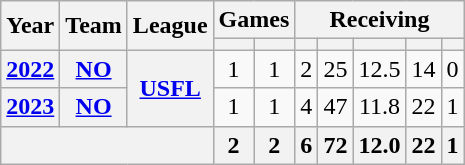<table class="wikitable" style="text-align:center;">
<tr>
<th rowspan="2">Year</th>
<th rowspan="2">Team</th>
<th rowspan="2">League</th>
<th colspan="2">Games</th>
<th colspan="5">Receiving</th>
</tr>
<tr>
<th></th>
<th></th>
<th></th>
<th></th>
<th></th>
<th></th>
<th></th>
</tr>
<tr>
<th><a href='#'>2022</a></th>
<th><a href='#'>NO</a></th>
<th rowspan="2"><a href='#'>USFL</a></th>
<td>1</td>
<td>1</td>
<td>2</td>
<td>25</td>
<td>12.5</td>
<td>14</td>
<td>0</td>
</tr>
<tr>
<th><a href='#'>2023</a></th>
<th><a href='#'>NO</a></th>
<td>1</td>
<td>1</td>
<td>4</td>
<td>47</td>
<td>11.8</td>
<td>22</td>
<td>1</td>
</tr>
<tr>
<th colspan="3"></th>
<th>2</th>
<th>2</th>
<th>6</th>
<th>72</th>
<th>12.0</th>
<th>22</th>
<th>1</th>
</tr>
</table>
